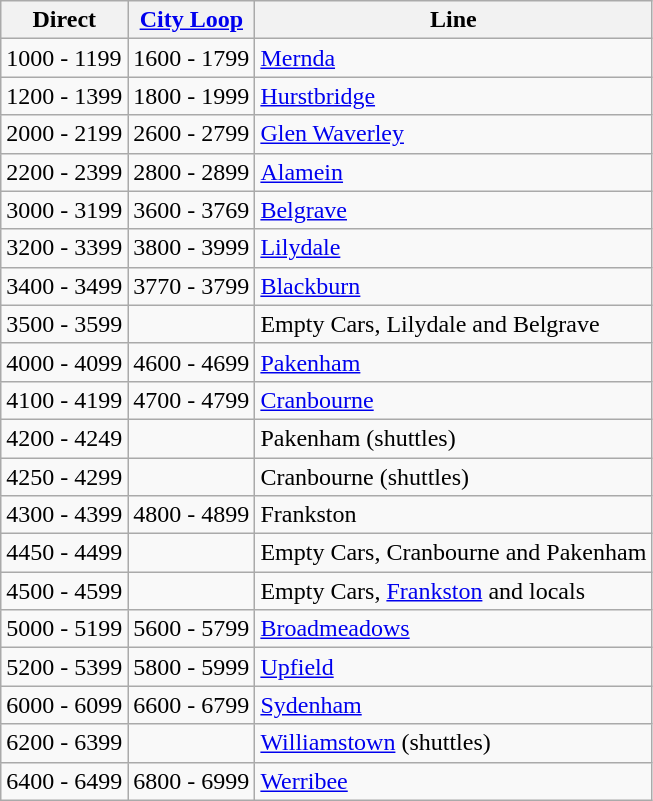<table class="wikitable sortable">
<tr>
<th>Direct</th>
<th><a href='#'>City Loop</a></th>
<th>Line</th>
</tr>
<tr>
<td>1000 - 1199</td>
<td>1600 - 1799</td>
<td><a href='#'>Mernda</a></td>
</tr>
<tr>
<td>1200 - 1399</td>
<td>1800 - 1999</td>
<td><a href='#'>Hurstbridge</a></td>
</tr>
<tr>
<td>2000 - 2199</td>
<td>2600 - 2799</td>
<td><a href='#'>Glen Waverley</a></td>
</tr>
<tr>
<td>2200 - 2399</td>
<td>2800 - 2899</td>
<td><a href='#'>Alamein</a></td>
</tr>
<tr>
<td>3000 - 3199</td>
<td>3600 - 3769</td>
<td><a href='#'>Belgrave</a></td>
</tr>
<tr>
<td>3200 - 3399</td>
<td>3800 - 3999</td>
<td><a href='#'>Lilydale</a></td>
</tr>
<tr>
<td>3400 - 3499</td>
<td>3770 - 3799</td>
<td><a href='#'>Blackburn</a></td>
</tr>
<tr>
<td>3500 - 3599</td>
<td></td>
<td>Empty Cars, Lilydale and Belgrave</td>
</tr>
<tr>
<td>4000 - 4099</td>
<td>4600 - 4699</td>
<td><a href='#'>Pakenham</a></td>
</tr>
<tr>
<td>4100 - 4199</td>
<td>4700 - 4799</td>
<td><a href='#'>Cranbourne</a></td>
</tr>
<tr>
<td>4200 - 4249</td>
<td></td>
<td>Pakenham (shuttles)</td>
</tr>
<tr>
<td>4250 - 4299</td>
<td></td>
<td>Cranbourne (shuttles)</td>
</tr>
<tr>
<td>4300 - 4399</td>
<td>4800 - 4899</td>
<td>Frankston</td>
</tr>
<tr>
<td>4450 - 4499</td>
<td></td>
<td>Empty Cars, Cranbourne and Pakenham</td>
</tr>
<tr>
<td>4500 - 4599</td>
<td></td>
<td>Empty Cars, <a href='#'>Frankston</a> and locals</td>
</tr>
<tr>
<td>5000 - 5199</td>
<td>5600 - 5799</td>
<td><a href='#'>Broadmeadows</a></td>
</tr>
<tr>
<td>5200 - 5399</td>
<td>5800 - 5999</td>
<td><a href='#'>Upfield</a></td>
</tr>
<tr>
<td>6000 - 6099</td>
<td>6600 - 6799</td>
<td><a href='#'>Sydenham</a></td>
</tr>
<tr>
<td>6200 - 6399</td>
<td></td>
<td><a href='#'>Williamstown</a> (shuttles)</td>
</tr>
<tr>
<td>6400 - 6499</td>
<td>6800 - 6999</td>
<td><a href='#'>Werribee</a></td>
</tr>
</table>
